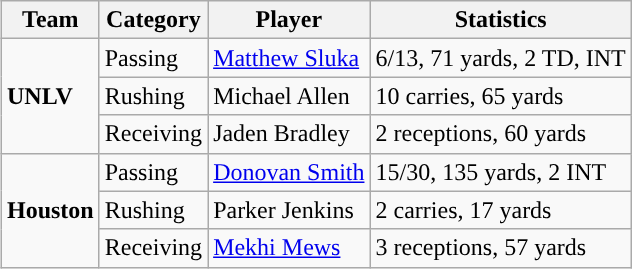<table class="wikitable" style="float: right;">
<tr>
<th>Team</th>
<th>Category</th>
<th>Player</th>
<th>Statistics</th>
</tr>
<tr>
<td rowspan=3><strong>UNLV</strong></td>
<td>Passing</td>
<td><a href='#'>Matthew Sluka</a></td>
<td>6/13, 71 yards, 2 TD, INT</td>
</tr>
<tr>
<td>Rushing</td>
<td>Michael Allen</td>
<td>10 carries, 65 yards</td>
</tr>
<tr>
<td>Receiving</td>
<td>Jaden Bradley</td>
<td>2 receptions, 60 yards</td>
</tr>
<tr>
<td rowspan=3><strong>Houston</strong></td>
<td>Passing</td>
<td><a href='#'>Donovan Smith</a></td>
<td>15/30, 135 yards, 2 INT</td>
</tr>
<tr>
<td>Rushing</td>
<td>Parker Jenkins</td>
<td>2 carries, 17 yards</td>
</tr>
<tr>
<td>Receiving</td>
<td><a href='#'>Mekhi Mews</a></td>
<td>3 receptions, 57 yards</td>
</tr>
</table>
